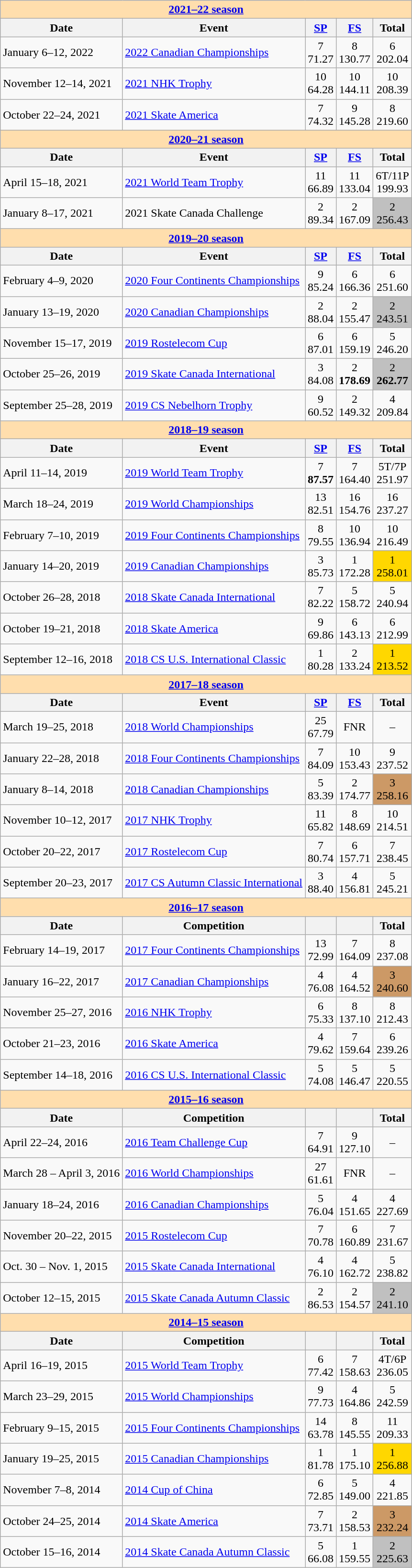<table class="wikitable">
<tr>
<td style="background-color: #ffdead; " colspan=5 align=center><a href='#'><strong>2021–22 season</strong></a></td>
</tr>
<tr>
<th>Date</th>
<th>Event</th>
<th><a href='#'>SP</a></th>
<th><a href='#'>FS</a></th>
<th>Total</th>
</tr>
<tr>
<td>January 6–12, 2022</td>
<td><a href='#'>2022 Canadian Championships</a></td>
<td align=center>7 <br> 71.27</td>
<td align=center>8 <br> 130.77</td>
<td align=center>6 <br> 202.04</td>
</tr>
<tr>
<td>November 12–14, 2021</td>
<td><a href='#'>2021 NHK Trophy</a></td>
<td align=center>10 <br> 64.28</td>
<td align=center>10 <br> 144.11</td>
<td align=center>10 <br> 208.39</td>
</tr>
<tr>
<td>October 22–24, 2021</td>
<td><a href='#'>2021 Skate America</a></td>
<td align=center>7 <br> 74.32</td>
<td align=center>9 <br> 145.28</td>
<td align=center>8 <br> 219.60</td>
</tr>
<tr>
<td style="background-color: #ffdead; " colspan=5 align=center><a href='#'><strong>2020–21 season</strong></a></td>
</tr>
<tr>
<th>Date</th>
<th>Event</th>
<th><a href='#'>SP</a></th>
<th><a href='#'>FS</a></th>
<th>Total</th>
</tr>
<tr>
<td>April 15–18, 2021</td>
<td><a href='#'>2021 World Team Trophy</a></td>
<td align=center>11 <br> 66.89</td>
<td align=center>11 <br> 133.04</td>
<td align=center>6T/11P <br> 199.93</td>
</tr>
<tr>
<td>January 8–17, 2021</td>
<td>2021 Skate Canada Challenge</td>
<td align=center>2 <br> 89.34</td>
<td align=center>2 <br> 167.09</td>
<td align=center bgcolor=silver>2 <br> 256.43</td>
</tr>
<tr>
<th colspan="5" style="background-color: #ffdead;"><a href='#'>2019–20 season</a></th>
</tr>
<tr>
<th>Date</th>
<th>Event</th>
<th><a href='#'>SP</a></th>
<th><a href='#'>FS</a></th>
<th>Total</th>
</tr>
<tr>
<td>February 4–9, 2020</td>
<td><a href='#'>2020 Four Continents Championships</a></td>
<td align=center>9 <br> 85.24</td>
<td align=center>6 <br> 166.36</td>
<td align=center>6 <br> 251.60</td>
</tr>
<tr>
<td>January 13–19, 2020</td>
<td><a href='#'>2020 Canadian Championships</a></td>
<td align=center>2 <br> 88.04</td>
<td align=center>2 <br> 155.47</td>
<td align=center bgcolor=silver>2 <br> 243.51</td>
</tr>
<tr>
<td>November 15–17, 2019</td>
<td><a href='#'>2019 Rostelecom Cup</a></td>
<td align="center">6 <br> 87.01</td>
<td align="center">6 <br> 159.19</td>
<td align="center">5 <br> 246.20</td>
</tr>
<tr>
<td>October 25–26, 2019</td>
<td><a href='#'>2019 Skate Canada International</a></td>
<td align="center">3 <br> 84.08</td>
<td align="center">2 <br> <strong>178.69</strong></td>
<td align="center" bgcolor="silver">2 <br> <strong>262.77</strong></td>
</tr>
<tr>
<td>September 25–28, 2019</td>
<td><a href='#'>2019 CS Nebelhorn Trophy</a></td>
<td align="center">9 <br> 60.52</td>
<td align="center">2 <br> 149.32</td>
<td align="center">4 <br> 209.84</td>
</tr>
<tr>
<th colspan="5" style="background-color: #ffdead;"><a href='#'>2018–19 season</a></th>
</tr>
<tr>
<th>Date</th>
<th>Event</th>
<th><a href='#'>SP</a></th>
<th><a href='#'>FS</a></th>
<th>Total</th>
</tr>
<tr>
<td>April 11–14, 2019</td>
<td><a href='#'>2019 World Team Trophy</a></td>
<td align="center">7 <br> <strong>87.57</strong></td>
<td align="center">7 <br> 164.40</td>
<td align="center">5T/7P <br> 251.97</td>
</tr>
<tr>
<td>March 18–24, 2019</td>
<td><a href='#'>2019 World Championships</a></td>
<td align="center">13 <br> 82.51</td>
<td align="center">16 <br> 154.76</td>
<td align="center">16 <br> 237.27</td>
</tr>
<tr>
<td>February 7–10, 2019</td>
<td><a href='#'>2019 Four Continents Championships</a></td>
<td align="center">8 <br> 79.55</td>
<td align="center">10 <br> 136.94</td>
<td align="center">10 <br> 216.49</td>
</tr>
<tr>
<td>January 14–20, 2019</td>
<td><a href='#'>2019 Canadian Championships</a></td>
<td align="center">3<br>85.73</td>
<td align="center">1<br>172.28</td>
<td align="center" bgcolor="gold">1<br>258.01</td>
</tr>
<tr>
<td>October 26–28, 2018</td>
<td><a href='#'>2018 Skate Canada International</a></td>
<td align="center">7<br>82.22</td>
<td align="center">5<br>158.72</td>
<td align="center">5<br>240.94</td>
</tr>
<tr>
<td>October 19–21, 2018</td>
<td><a href='#'>2018 Skate America</a></td>
<td align="center">9<br>69.86</td>
<td align="center">6<br>143.13</td>
<td align="center">6<br>212.99</td>
</tr>
<tr>
<td>September 12–16, 2018</td>
<td><a href='#'>2018 CS U.S. International Classic</a></td>
<td align="center">1<br>80.28</td>
<td align="center">2<br>133.24</td>
<td align="center" bgcolor="gold">1<br>213.52</td>
</tr>
<tr>
<th colspan="5" style="background-color: #ffdead;"><a href='#'>2017–18 season</a></th>
</tr>
<tr>
<th>Date</th>
<th>Event</th>
<th><a href='#'>SP</a></th>
<th><a href='#'>FS</a></th>
<th>Total</th>
</tr>
<tr>
<td>March 19–25, 2018</td>
<td><a href='#'>2018 World Championships</a></td>
<td align="center">25<br>67.79</td>
<td align="center">FNR</td>
<td align="center">–</td>
</tr>
<tr>
<td>January 22–28, 2018</td>
<td><a href='#'>2018 Four Continents Championships</a></td>
<td align="center">7<br>84.09</td>
<td align="center">10<br>153.43</td>
<td align="center">9<br>237.52</td>
</tr>
<tr>
<td>January 8–14, 2018</td>
<td><a href='#'>2018 Canadian Championships</a></td>
<td align="center">5<br>83.39</td>
<td align="center">2<br>174.77</td>
<td align="center" bgcolor="cc9966">3<br>258.16</td>
</tr>
<tr>
<td>November 10–12, 2017</td>
<td><a href='#'>2017 NHK Trophy</a></td>
<td align="center">11<br>65.82</td>
<td align="center">8<br>148.69</td>
<td align="center">10<br>214.51</td>
</tr>
<tr>
<td>October 20–22, 2017</td>
<td><a href='#'>2017 Rostelecom Cup</a></td>
<td align="center">7<br>80.74</td>
<td align="center">6<br>157.71</td>
<td align="center">7<br>238.45</td>
</tr>
<tr>
<td>September 20–23, 2017</td>
<td><a href='#'>2017 CS Autumn Classic International</a></td>
<td align="center">3<br>88.40</td>
<td align="center">4<br>156.81</td>
<td align="center">5<br>245.21</td>
</tr>
<tr>
<th colspan="5" style="background-color: #ffdead;"><a href='#'>2016–17 season</a></th>
</tr>
<tr>
<th>Date</th>
<th>Competition</th>
<th></th>
<th></th>
<th>Total</th>
</tr>
<tr>
<td>February 14–19, 2017</td>
<td><a href='#'>2017 Four Continents Championships</a></td>
<td align="center">13<br>72.99</td>
<td align="center">7<br>164.09</td>
<td align="center">8<br>237.08</td>
</tr>
<tr>
<td>January 16–22, 2017</td>
<td><a href='#'>2017 Canadian Championships</a></td>
<td align="center">4<br>76.08</td>
<td align="center">4<br>164.52</td>
<td align="center" bgcolor="cc9966">3<br>240.60</td>
</tr>
<tr>
<td>November 25–27, 2016</td>
<td><a href='#'>2016 NHK Trophy</a></td>
<td align="center">6<br>75.33</td>
<td align="center">8<br>137.10</td>
<td align="center">8<br>212.43</td>
</tr>
<tr>
<td>October 21–23, 2016</td>
<td><a href='#'>2016 Skate America</a></td>
<td align="center">4<br>79.62</td>
<td align="center">7<br>159.64</td>
<td align="center">6<br>239.26</td>
</tr>
<tr>
<td>September 14–18, 2016</td>
<td><a href='#'>2016 CS U.S. International Classic</a></td>
<td align="center">5<br>74.08</td>
<td align="center">5<br>146.47</td>
<td align="center">5<br>220.55</td>
</tr>
<tr>
<th colspan="5" style="background-color: #ffdead;"><a href='#'>2015–16 season</a></th>
</tr>
<tr>
<th>Date</th>
<th>Competition</th>
<th></th>
<th></th>
<th>Total</th>
</tr>
<tr>
<td>April 22–24, 2016</td>
<td><a href='#'>2016 Team Challenge Cup</a></td>
<td align="center">7<br>64.91</td>
<td align="center">9<br>127.10</td>
<td align="center">–</td>
</tr>
<tr>
<td>March 28 – April 3, 2016</td>
<td><a href='#'>2016 World Championships</a></td>
<td align="center">27<br>61.61</td>
<td align="center">FNR</td>
<td align="center">–</td>
</tr>
<tr>
<td>January 18–24, 2016</td>
<td><a href='#'>2016 Canadian Championships</a></td>
<td align="center">5<br>76.04</td>
<td align="center">4<br>151.65</td>
<td align="center">4<br>227.69</td>
</tr>
<tr>
<td>November 20–22, 2015</td>
<td><a href='#'>2015 Rostelecom Cup</a></td>
<td align="center">7<br>70.78</td>
<td align="center">6<br>160.89</td>
<td align="center">7<br>231.67</td>
</tr>
<tr>
<td>Oct. 30 – Nov. 1, 2015</td>
<td><a href='#'>2015 Skate Canada International</a></td>
<td align="center">4<br>76.10</td>
<td align="center">4<br>162.72</td>
<td align="center">5<br>238.82</td>
</tr>
<tr>
<td>October 12–15, 2015</td>
<td><a href='#'>2015 Skate Canada Autumn Classic</a></td>
<td align="center">2<br>86.53</td>
<td align="center">2<br>154.57</td>
<td align="center" bgcolor="silver">2<br>241.10</td>
</tr>
<tr>
<th colspan="5" style="background-color: #ffdead;"><a href='#'>2014–15 season</a></th>
</tr>
<tr>
<th>Date</th>
<th>Competition</th>
<th></th>
<th></th>
<th>Total</th>
</tr>
<tr>
<td>April 16–19, 2015</td>
<td><a href='#'>2015 World Team Trophy</a></td>
<td align="center">6<br>77.42</td>
<td align="center">7<br>158.63</td>
<td align="center">4T/6P<br>236.05</td>
</tr>
<tr>
<td>March 23–29, 2015</td>
<td><a href='#'>2015 World Championships</a></td>
<td align="center">9 <br> 77.73</td>
<td align="center">4 <br> 164.86</td>
<td align="center">5 <br> 242.59</td>
</tr>
<tr>
<td>February 9–15, 2015</td>
<td><a href='#'>2015 Four Continents Championships</a></td>
<td align="center">14<br>63.78</td>
<td align="center">8<br>145.55</td>
<td align="center">11<br>209.33</td>
</tr>
<tr>
<td>January 19–25, 2015</td>
<td><a href='#'>2015 Canadian Championships</a></td>
<td align="center">1<br>81.78</td>
<td align="center">1<br>175.10</td>
<td align="center" bgcolor="gold">1<br>256.88</td>
</tr>
<tr>
<td>November 7–8, 2014</td>
<td><a href='#'>2014 Cup of China</a></td>
<td align="center">6<br>72.85</td>
<td align="center">5<br>149.00</td>
<td align="center">4<br>221.85</td>
</tr>
<tr>
<td>October 24–25, 2014</td>
<td><a href='#'>2014 Skate America</a></td>
<td align="center">7<br>73.71</td>
<td align="center">2<br>158.53</td>
<td align="center" bgcolor="cc9966">3<br>232.24</td>
</tr>
<tr>
<td>October 15–16, 2014</td>
<td><a href='#'>2014 Skate Canada Autumn Classic</a></td>
<td align="center">5<br>66.08</td>
<td align="center">1<br>159.55</td>
<td align="center" bgcolor="silver">2<br>225.63</td>
</tr>
</table>
